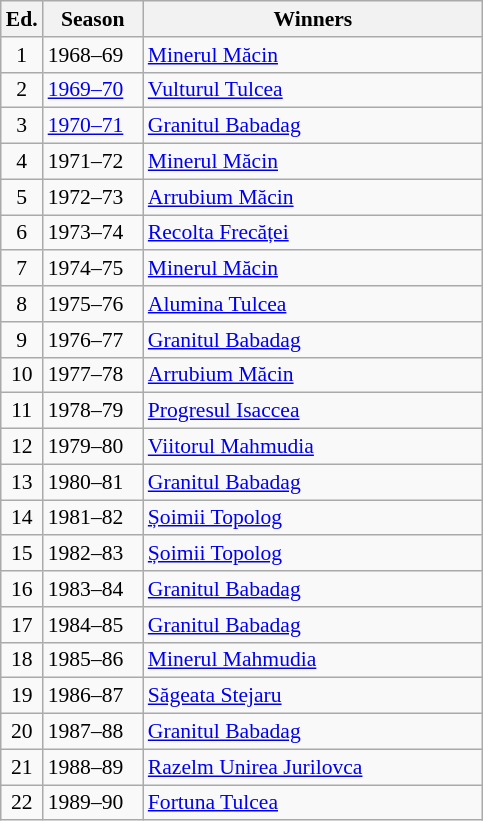<table class="wikitable" style="font-size:90%">
<tr>
<th><abbr>Ed.</abbr></th>
<th width="60">Season</th>
<th width="220">Winners</th>
</tr>
<tr>
<td align=center>1</td>
<td>1968–69</td>
<td><a href='#'>Minerul Măcin</a></td>
</tr>
<tr>
<td align=center>2</td>
<td><a href='#'>1969–70</a></td>
<td><a href='#'>Vulturul Tulcea</a></td>
</tr>
<tr>
<td align=center>3</td>
<td><a href='#'>1970–71</a></td>
<td><a href='#'>Granitul Babadag</a></td>
</tr>
<tr>
<td align=center>4</td>
<td>1971–72</td>
<td><a href='#'>Minerul Măcin</a></td>
</tr>
<tr>
<td align=center>5</td>
<td>1972–73</td>
<td><a href='#'>Arrubium Măcin</a></td>
</tr>
<tr>
<td align=center>6</td>
<td>1973–74</td>
<td><a href='#'>Recolta Frecăței</a></td>
</tr>
<tr>
<td align=center>7</td>
<td>1974–75</td>
<td><a href='#'>Minerul Măcin</a></td>
</tr>
<tr>
<td align=center>8</td>
<td>1975–76</td>
<td><a href='#'>Alumina Tulcea</a></td>
</tr>
<tr>
<td align=center>9</td>
<td>1976–77</td>
<td><a href='#'>Granitul Babadag</a></td>
</tr>
<tr>
<td align=center>10</td>
<td>1977–78</td>
<td><a href='#'>Arrubium Măcin</a></td>
</tr>
<tr>
<td align=center>11</td>
<td>1978–79</td>
<td><a href='#'>Progresul Isaccea</a></td>
</tr>
<tr>
<td align=center>12</td>
<td>1979–80</td>
<td><a href='#'>Viitorul Mahmudia</a></td>
</tr>
<tr>
<td align=center>13</td>
<td>1980–81</td>
<td><a href='#'>Granitul Babadag</a></td>
</tr>
<tr>
<td align=center>14</td>
<td>1981–82</td>
<td><a href='#'>Șoimii Topolog</a></td>
</tr>
<tr>
<td align=center>15</td>
<td>1982–83</td>
<td><a href='#'>Șoimii Topolog</a></td>
</tr>
<tr>
<td align=center>16</td>
<td>1983–84</td>
<td><a href='#'>Granitul Babadag</a></td>
</tr>
<tr>
<td align=center>17</td>
<td>1984–85</td>
<td><a href='#'>Granitul Babadag</a></td>
</tr>
<tr>
<td align=center>18</td>
<td>1985–86</td>
<td><a href='#'>Minerul Mahmudia</a></td>
</tr>
<tr>
<td align=center>19</td>
<td>1986–87</td>
<td><a href='#'>Săgeata Stejaru</a></td>
</tr>
<tr>
<td align=center>20</td>
<td>1987–88</td>
<td><a href='#'>Granitul Babadag</a></td>
</tr>
<tr>
<td align=center>21</td>
<td>1988–89</td>
<td><a href='#'>Razelm Unirea Jurilovca</a></td>
</tr>
<tr>
<td align=center>22</td>
<td>1989–90</td>
<td><a href='#'>Fortuna Tulcea</a></td>
</tr>
</table>
